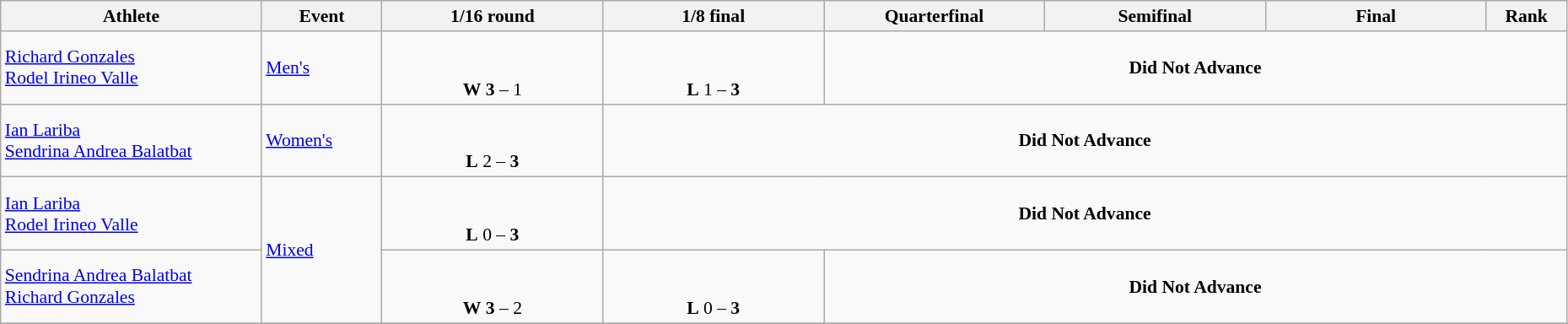<table class="wikitable" width="98%" style="text-align:left; font-size:90%">
<tr>
<th width="13%">Athlete</th>
<th width="6%">Event</th>
<th width="11%">1/16 round</th>
<th width="11%">1/8 final</th>
<th width="11%">Quarterfinal</th>
<th width="11%">Semifinal</th>
<th width="11%">Final</th>
<th width="4%">Rank</th>
</tr>
<tr>
<td><a href='#'>Richard Gonzales</a><br><a href='#'>Rodel Irineo Valle</a></td>
<td><a href='#'>Men's</a></td>
<td align=center> <br>  <br> <strong>W</strong> <strong>3</strong> – 1</td>
<td align=center> <br>  <br> <strong>L</strong> 1 – <strong>3</strong></td>
<td colspan=4 align=center><strong>Did Not Advance</strong></td>
</tr>
<tr>
<td><a href='#'>Ian Lariba</a><br><a href='#'>Sendrina Andrea Balatbat</a></td>
<td><a href='#'>Women's</a></td>
<td align=center> <br>  <br> <strong>L</strong> 2 – <strong>3</strong></td>
<td colspan=5 align=center><strong>Did Not Advance</strong></td>
</tr>
<tr>
<td><a href='#'>Ian Lariba</a><br><a href='#'>Rodel Irineo Valle</a></td>
<td rowspan=2><a href='#'>Mixed</a></td>
<td align=center> <br>  <br> <strong>L</strong> 0 – <strong>3</strong></td>
<td colspan=5 align=center><strong>Did Not Advance</strong></td>
</tr>
<tr>
<td><a href='#'>Sendrina Andrea Balatbat</a><br><a href='#'>Richard Gonzales</a></td>
<td align=center> <br>  <br> <strong>W</strong> <strong>3</strong> – 2</td>
<td align=center><br> <br> <strong>L</strong> 0 – <strong>3</strong></td>
<td align=center colspan=4><strong>Did Not Advance</strong></td>
</tr>
<tr>
</tr>
</table>
